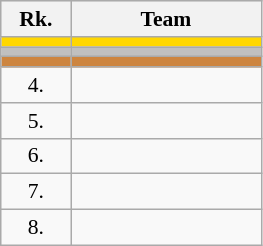<table class="wikitable" style="border:1px solid #AAAAAA;font-size:90%">
<tr bgcolor="#E4E4E4">
<th style="border-bottom:1px solid #AAAAAA" width=40>Rk.</th>
<th style="border-bottom:1px solid #AAAAAA" width=120>Team</th>
</tr>
<tr style="background:#ffd700;">
<td align=center></td>
<td></td>
</tr>
<tr style="background:#c0c0c0;">
<td align=center></td>
<td></td>
</tr>
<tr style="background:#CD853F;">
<td align=center></td>
<td></td>
</tr>
<tr>
<td align=center>4.</td>
<td></td>
</tr>
<tr>
<td align=center>5.</td>
<td></td>
</tr>
<tr>
<td align=center>6.</td>
<td></td>
</tr>
<tr>
<td align=center>7.</td>
<td></td>
</tr>
<tr>
<td align=center>8.</td>
<td></td>
</tr>
</table>
